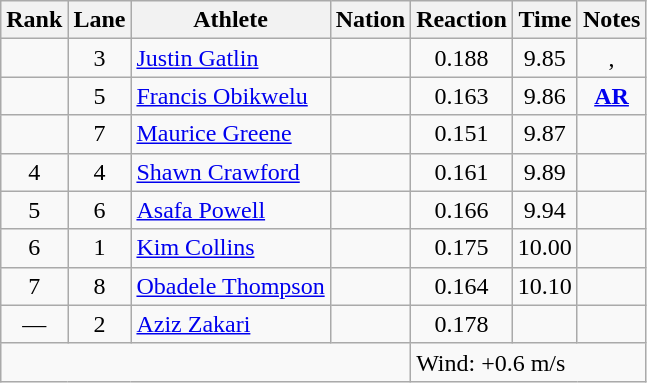<table class="wikitable sortable" style="text-align:center">
<tr>
<th>Rank</th>
<th>Lane</th>
<th>Athlete</th>
<th>Nation</th>
<th>Reaction</th>
<th>Time</th>
<th>Notes</th>
</tr>
<tr>
<td></td>
<td>3</td>
<td align="left"><a href='#'>Justin Gatlin</a></td>
<td align="left"></td>
<td>0.188</td>
<td>9.85</td>
<td>, </td>
</tr>
<tr>
<td></td>
<td>5</td>
<td align="left"><a href='#'>Francis Obikwelu</a></td>
<td align="left"></td>
<td>0.163</td>
<td>9.86</td>
<td><strong><a href='#'>AR</a></strong></td>
</tr>
<tr>
<td></td>
<td>7</td>
<td align="left"><a href='#'>Maurice Greene</a></td>
<td align="left"></td>
<td>0.151</td>
<td>9.87</td>
<td></td>
</tr>
<tr>
<td>4</td>
<td>4</td>
<td align="left"><a href='#'>Shawn Crawford</a></td>
<td align="left"></td>
<td>0.161</td>
<td>9.89</td>
<td></td>
</tr>
<tr>
<td>5</td>
<td>6</td>
<td align="left"><a href='#'>Asafa Powell</a></td>
<td align="left"></td>
<td>0.166</td>
<td>9.94</td>
<td></td>
</tr>
<tr>
<td>6</td>
<td>1</td>
<td align="left"><a href='#'>Kim Collins</a></td>
<td align="left"></td>
<td>0.175</td>
<td>10.00</td>
<td></td>
</tr>
<tr>
<td>7</td>
<td>8</td>
<td align="left"><a href='#'>Obadele Thompson</a></td>
<td align="left"></td>
<td>0.164</td>
<td>10.10</td>
<td></td>
</tr>
<tr>
<td data-sort-value=8>—</td>
<td>2</td>
<td align="left"><a href='#'>Aziz Zakari</a></td>
<td align="left"></td>
<td>0.178</td>
<td></td>
<td></td>
</tr>
<tr class="sortbottom">
<td colspan=4></td>
<td colspan="3" style="text-align:left;">Wind: +0.6 m/s</td>
</tr>
</table>
